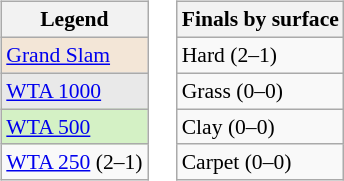<table>
<tr>
<td><br><table class="wikitable" style="font-size:90%">
<tr>
<th>Legend</th>
</tr>
<tr>
<td style="background:#f3e6d7;"><a href='#'>Grand Slam</a></td>
</tr>
<tr>
<td style="background:#e9e9e9;"><a href='#'>WTA 1000</a></td>
</tr>
<tr>
<td style="background:#d4f1c5;"><a href='#'>WTA 500</a></td>
</tr>
<tr>
<td><a href='#'>WTA 250</a> (2–1)</td>
</tr>
</table>
</td>
<td><br><table class="wikitable" style="font-size:90%">
<tr>
<th>Finals by surface</th>
</tr>
<tr>
<td>Hard (2–1)</td>
</tr>
<tr>
<td>Grass (0–0)</td>
</tr>
<tr>
<td>Clay (0–0)</td>
</tr>
<tr>
<td>Carpet (0–0)</td>
</tr>
</table>
</td>
</tr>
</table>
